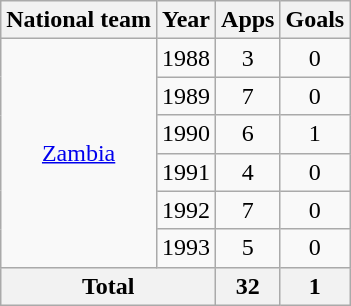<table class="wikitable" style="text-align: center;">
<tr>
<th>National team</th>
<th>Year</th>
<th>Apps</th>
<th>Goals</th>
</tr>
<tr>
<td rowspan="6"><a href='#'>Zambia</a></td>
<td>1988</td>
<td>3</td>
<td>0</td>
</tr>
<tr>
<td>1989</td>
<td>7</td>
<td>0</td>
</tr>
<tr>
<td>1990</td>
<td>6</td>
<td>1</td>
</tr>
<tr>
<td>1991</td>
<td>4</td>
<td>0</td>
</tr>
<tr>
<td>1992</td>
<td>7</td>
<td>0</td>
</tr>
<tr>
<td>1993</td>
<td>5</td>
<td>0</td>
</tr>
<tr>
<th colspan="2">Total</th>
<th>32</th>
<th>1</th>
</tr>
</table>
